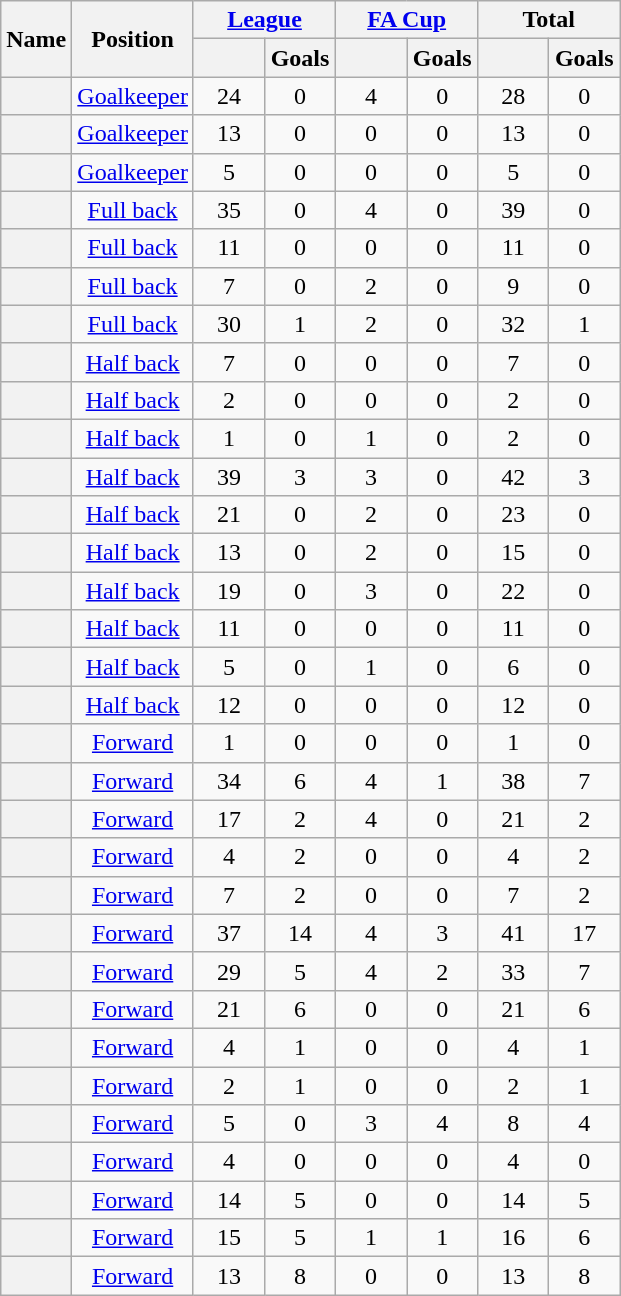<table class="wikitable sortable plainrowheaders" style=text-align:center>
<tr class="unsortable">
<th scope=col rowspan=2>Name</th>
<th scope=col rowspan=2>Position</th>
<th scope=col colspan=2><a href='#'>League</a></th>
<th scope=col colspan=2><a href='#'>FA Cup</a></th>
<th scope=col colspan=2>Total</th>
</tr>
<tr>
<th width=40 scope=col></th>
<th width=40 scope=col>Goals</th>
<th width=40 scope=col></th>
<th width=40 scope=col>Goals</th>
<th width=40 scope=col></th>
<th width=40 scope=col>Goals</th>
</tr>
<tr>
<th scope="row"></th>
<td data-sort-value="1"><a href='#'>Goalkeeper</a></td>
<td>24</td>
<td>0</td>
<td>4</td>
<td>0</td>
<td>28</td>
<td>0</td>
</tr>
<tr>
<th scope="row"></th>
<td data-sort-value="1"><a href='#'>Goalkeeper</a></td>
<td>13</td>
<td>0</td>
<td>0</td>
<td>0</td>
<td>13</td>
<td>0</td>
</tr>
<tr>
<th scope="row"></th>
<td data-sort-value="1"><a href='#'>Goalkeeper</a></td>
<td>5</td>
<td>0</td>
<td>0</td>
<td>0</td>
<td>5</td>
<td>0</td>
</tr>
<tr>
<th scope="row"></th>
<td data-sort-value="2"><a href='#'>Full back</a></td>
<td>35</td>
<td>0</td>
<td>4</td>
<td>0</td>
<td>39</td>
<td>0</td>
</tr>
<tr>
<th scope="row"> </th>
<td data-sort-value="2"><a href='#'>Full back</a></td>
<td>11</td>
<td>0</td>
<td>0</td>
<td>0</td>
<td>11</td>
<td>0</td>
</tr>
<tr>
<th scope="row"></th>
<td data-sort-value="2"><a href='#'>Full back</a></td>
<td>7</td>
<td>0</td>
<td>2</td>
<td>0</td>
<td>9</td>
<td>0</td>
</tr>
<tr>
<th scope="row"></th>
<td data-sort-value="2"><a href='#'>Full back</a></td>
<td>30</td>
<td>1</td>
<td>2</td>
<td>0</td>
<td>32</td>
<td>1</td>
</tr>
<tr>
<th scope="row"> </th>
<td data-sort-value="3"><a href='#'>Half back</a></td>
<td>7</td>
<td>0</td>
<td>0</td>
<td>0</td>
<td>7</td>
<td>0</td>
</tr>
<tr>
<th scope="row"> </th>
<td data-sort-value="3"><a href='#'>Half back</a></td>
<td>2</td>
<td>0</td>
<td>0</td>
<td>0</td>
<td>2</td>
<td>0</td>
</tr>
<tr>
<th scope="row"></th>
<td data-sort-value="3"><a href='#'>Half back</a></td>
<td>1</td>
<td>0</td>
<td>1</td>
<td>0</td>
<td>2</td>
<td>0</td>
</tr>
<tr>
<th scope="row"></th>
<td data-sort-value="3"><a href='#'>Half back</a></td>
<td>39</td>
<td>3</td>
<td>3</td>
<td>0</td>
<td>42</td>
<td>3</td>
</tr>
<tr>
<th scope="row"></th>
<td data-sort-value="3"><a href='#'>Half back</a></td>
<td>21</td>
<td>0</td>
<td>2</td>
<td>0</td>
<td>23</td>
<td>0</td>
</tr>
<tr>
<th scope="row"></th>
<td data-sort-value="3"><a href='#'>Half back</a></td>
<td>13</td>
<td>0</td>
<td>2</td>
<td>0</td>
<td>15</td>
<td>0</td>
</tr>
<tr>
<th scope="row"></th>
<td data-sort-value="3"><a href='#'>Half back</a></td>
<td>19</td>
<td>0</td>
<td>3</td>
<td>0</td>
<td>22</td>
<td>0</td>
</tr>
<tr>
<th scope="row"></th>
<td data-sort-value="3"><a href='#'>Half back</a></td>
<td>11</td>
<td>0</td>
<td>0</td>
<td>0</td>
<td>11</td>
<td>0</td>
</tr>
<tr>
<th scope="row"></th>
<td data-sort-value="3"><a href='#'>Half back</a></td>
<td>5</td>
<td>0</td>
<td>1</td>
<td>0</td>
<td>6</td>
<td>0</td>
</tr>
<tr>
<th scope="row"></th>
<td data-sort-value="3"><a href='#'>Half back</a></td>
<td>12</td>
<td>0</td>
<td>0</td>
<td>0</td>
<td>12</td>
<td>0</td>
</tr>
<tr>
<th scope="row"></th>
<td data-sort-value="4"><a href='#'>Forward</a></td>
<td>1</td>
<td>0</td>
<td>0</td>
<td>0</td>
<td>1</td>
<td>0</td>
</tr>
<tr>
<th scope="row"></th>
<td data-sort-value="4"><a href='#'>Forward</a></td>
<td>34</td>
<td>6</td>
<td>4</td>
<td>1</td>
<td>38</td>
<td>7</td>
</tr>
<tr>
<th scope="row"></th>
<td data-sort-value="4"><a href='#'>Forward</a></td>
<td>17</td>
<td>2</td>
<td>4</td>
<td>0</td>
<td>21</td>
<td>2</td>
</tr>
<tr>
<th scope="row"></th>
<td data-sort-value="4"><a href='#'>Forward</a></td>
<td>4</td>
<td>2</td>
<td>0</td>
<td>0</td>
<td>4</td>
<td>2</td>
</tr>
<tr>
<th scope="row"></th>
<td data-sort-value="4"><a href='#'>Forward</a></td>
<td>7</td>
<td>2</td>
<td>0</td>
<td>0</td>
<td>7</td>
<td>2</td>
</tr>
<tr>
<th scope="row"></th>
<td data-sort-value="4"><a href='#'>Forward</a></td>
<td>37</td>
<td>14</td>
<td>4</td>
<td>3</td>
<td>41</td>
<td>17</td>
</tr>
<tr>
<th scope="row"></th>
<td data-sort-value="4"><a href='#'>Forward</a></td>
<td>29</td>
<td>5</td>
<td>4</td>
<td>2</td>
<td>33</td>
<td>7</td>
</tr>
<tr>
<th scope="row"></th>
<td data-sort-value="4"><a href='#'>Forward</a></td>
<td>21</td>
<td>6</td>
<td>0</td>
<td>0</td>
<td>21</td>
<td>6</td>
</tr>
<tr>
<th scope="row"></th>
<td data-sort-value="4"><a href='#'>Forward</a></td>
<td>4</td>
<td>1</td>
<td>0</td>
<td>0</td>
<td>4</td>
<td>1</td>
</tr>
<tr>
<th scope="row"></th>
<td data-sort-value="4"><a href='#'>Forward</a></td>
<td>2</td>
<td>1</td>
<td>0</td>
<td>0</td>
<td>2</td>
<td>1</td>
</tr>
<tr>
<th scope="row"></th>
<td data-sort-value="4"><a href='#'>Forward</a></td>
<td>5</td>
<td>0</td>
<td>3</td>
<td>4</td>
<td>8</td>
<td>4</td>
</tr>
<tr>
<th scope="row"> </th>
<td data-sort-value="4"><a href='#'>Forward</a></td>
<td>4</td>
<td>0</td>
<td>0</td>
<td>0</td>
<td>4</td>
<td>0</td>
</tr>
<tr>
<th scope="row"></th>
<td data-sort-value="4"><a href='#'>Forward</a></td>
<td>14</td>
<td>5</td>
<td>0</td>
<td>0</td>
<td>14</td>
<td>5</td>
</tr>
<tr>
<th scope="row"></th>
<td data-sort-value="4"><a href='#'>Forward</a></td>
<td>15</td>
<td>5</td>
<td>1</td>
<td>1</td>
<td>16</td>
<td>6</td>
</tr>
<tr>
<th scope="row"> </th>
<td data-sort-value="4"><a href='#'>Forward</a></td>
<td>13</td>
<td>8</td>
<td>0</td>
<td>0</td>
<td>13</td>
<td>8</td>
</tr>
</table>
